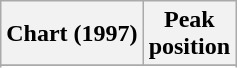<table class="wikitable sortable plainrowheaders" style="text-align:center">
<tr>
<th scope="col">Chart (1997)</th>
<th scope="col">Peak<br> position</th>
</tr>
<tr>
</tr>
<tr>
</tr>
</table>
